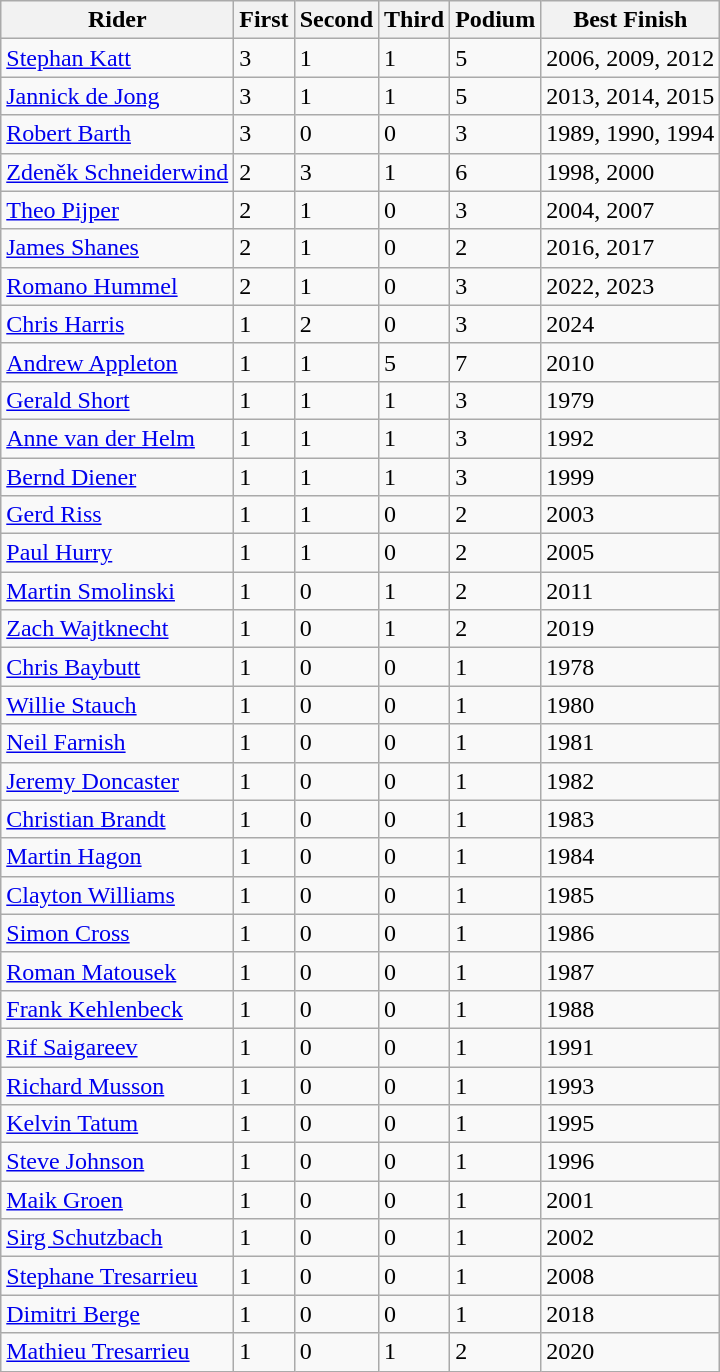<table class="wikitable sortable" style="font-size:100%; text-align:left">
<tr>
<th>Rider</th>
<th>First</th>
<th>Second</th>
<th>Third</th>
<th>Podium</th>
<th>Best Finish</th>
</tr>
<tr>
<td> <a href='#'>Stephan Katt</a></td>
<td>3</td>
<td>1</td>
<td>1</td>
<td>5</td>
<td>2006, 2009, 2012</td>
</tr>
<tr>
<td> <a href='#'>Jannick de Jong</a></td>
<td>3</td>
<td>1</td>
<td>1</td>
<td>5</td>
<td>2013, 2014, 2015</td>
</tr>
<tr>
<td> <a href='#'>Robert Barth</a></td>
<td>3</td>
<td>0</td>
<td>0</td>
<td>3</td>
<td>1989, 1990, 1994</td>
</tr>
<tr>
<td> <a href='#'>Zdeněk Schneiderwind</a></td>
<td>2</td>
<td>3</td>
<td>1</td>
<td>6</td>
<td>1998, 2000</td>
</tr>
<tr>
<td> <a href='#'>Theo Pijper</a></td>
<td>2</td>
<td>1</td>
<td>0</td>
<td>3</td>
<td>2004, 2007</td>
</tr>
<tr>
<td> <a href='#'>James Shanes</a></td>
<td>2</td>
<td>1</td>
<td>0</td>
<td>2</td>
<td>2016, 2017</td>
</tr>
<tr>
<td> <a href='#'>Romano Hummel</a></td>
<td>2</td>
<td>1</td>
<td>0</td>
<td>3</td>
<td>2022, 2023</td>
</tr>
<tr>
<td> <a href='#'>Chris Harris</a></td>
<td>1</td>
<td>2</td>
<td>0</td>
<td>3</td>
<td>2024</td>
</tr>
<tr>
<td> <a href='#'>Andrew Appleton</a></td>
<td>1</td>
<td>1</td>
<td>5</td>
<td>7</td>
<td>2010</td>
</tr>
<tr>
<td> <a href='#'>Gerald Short</a></td>
<td>1</td>
<td>1</td>
<td>1</td>
<td>3</td>
<td>1979</td>
</tr>
<tr>
<td> <a href='#'>Anne van der Helm</a></td>
<td>1</td>
<td>1</td>
<td>1</td>
<td>3</td>
<td>1992</td>
</tr>
<tr>
<td> <a href='#'>Bernd Diener</a></td>
<td>1</td>
<td>1</td>
<td>1</td>
<td>3</td>
<td>1999</td>
</tr>
<tr>
<td> <a href='#'>Gerd Riss</a></td>
<td>1</td>
<td>1</td>
<td>0</td>
<td>2</td>
<td>2003</td>
</tr>
<tr>
<td> <a href='#'>Paul Hurry</a></td>
<td>1</td>
<td>1</td>
<td>0</td>
<td>2</td>
<td>2005</td>
</tr>
<tr>
<td> <a href='#'>Martin Smolinski</a></td>
<td>1</td>
<td>0</td>
<td>1</td>
<td>2</td>
<td>2011</td>
</tr>
<tr>
<td> <a href='#'>Zach Wajtknecht</a></td>
<td>1</td>
<td>0</td>
<td>1</td>
<td>2</td>
<td>2019</td>
</tr>
<tr>
<td> <a href='#'>Chris Baybutt</a></td>
<td>1</td>
<td>0</td>
<td>0</td>
<td>1</td>
<td>1978</td>
</tr>
<tr>
<td> <a href='#'>Willie Stauch</a></td>
<td>1</td>
<td>0</td>
<td>0</td>
<td>1</td>
<td>1980</td>
</tr>
<tr>
<td> <a href='#'>Neil Farnish</a></td>
<td>1</td>
<td>0</td>
<td>0</td>
<td>1</td>
<td>1981</td>
</tr>
<tr>
<td> <a href='#'>Jeremy Doncaster</a></td>
<td>1</td>
<td>0</td>
<td>0</td>
<td>1</td>
<td>1982</td>
</tr>
<tr>
<td> <a href='#'>Christian Brandt</a></td>
<td>1</td>
<td>0</td>
<td>0</td>
<td>1</td>
<td>1983</td>
</tr>
<tr>
<td> <a href='#'>Martin Hagon</a></td>
<td>1</td>
<td>0</td>
<td>0</td>
<td>1</td>
<td>1984</td>
</tr>
<tr>
<td> <a href='#'>Clayton Williams</a></td>
<td>1</td>
<td>0</td>
<td>0</td>
<td>1</td>
<td>1985</td>
</tr>
<tr>
<td> <a href='#'>Simon Cross</a></td>
<td>1</td>
<td>0</td>
<td>0</td>
<td>1</td>
<td>1986</td>
</tr>
<tr>
<td> <a href='#'>Roman Matousek</a></td>
<td>1</td>
<td>0</td>
<td>0</td>
<td>1</td>
<td>1987</td>
</tr>
<tr>
<td> <a href='#'>Frank Kehlenbeck</a></td>
<td>1</td>
<td>0</td>
<td>0</td>
<td>1</td>
<td>1988</td>
</tr>
<tr>
<td> <a href='#'>Rif Saigareev</a></td>
<td>1</td>
<td>0</td>
<td>0</td>
<td>1</td>
<td>1991</td>
</tr>
<tr>
<td> <a href='#'>Richard Musson</a></td>
<td>1</td>
<td>0</td>
<td>0</td>
<td>1</td>
<td>1993</td>
</tr>
<tr>
<td> <a href='#'>Kelvin Tatum</a></td>
<td>1</td>
<td>0</td>
<td>0</td>
<td>1</td>
<td>1995</td>
</tr>
<tr>
<td> <a href='#'>Steve Johnson</a></td>
<td>1</td>
<td>0</td>
<td>0</td>
<td>1</td>
<td>1996</td>
</tr>
<tr>
<td> <a href='#'>Maik Groen</a></td>
<td>1</td>
<td>0</td>
<td>0</td>
<td>1</td>
<td>2001</td>
</tr>
<tr>
<td> <a href='#'>Sirg Schutzbach</a></td>
<td>1</td>
<td>0</td>
<td>0</td>
<td>1</td>
<td>2002</td>
</tr>
<tr>
<td> <a href='#'>Stephane Tresarrieu</a></td>
<td>1</td>
<td>0</td>
<td>0</td>
<td>1</td>
<td>2008</td>
</tr>
<tr>
<td> <a href='#'>Dimitri Berge</a></td>
<td>1</td>
<td>0</td>
<td>0</td>
<td>1</td>
<td>2018</td>
</tr>
<tr>
<td> <a href='#'>Mathieu Tresarrieu</a></td>
<td>1</td>
<td>0</td>
<td>1</td>
<td>2</td>
<td>2020</td>
</tr>
</table>
